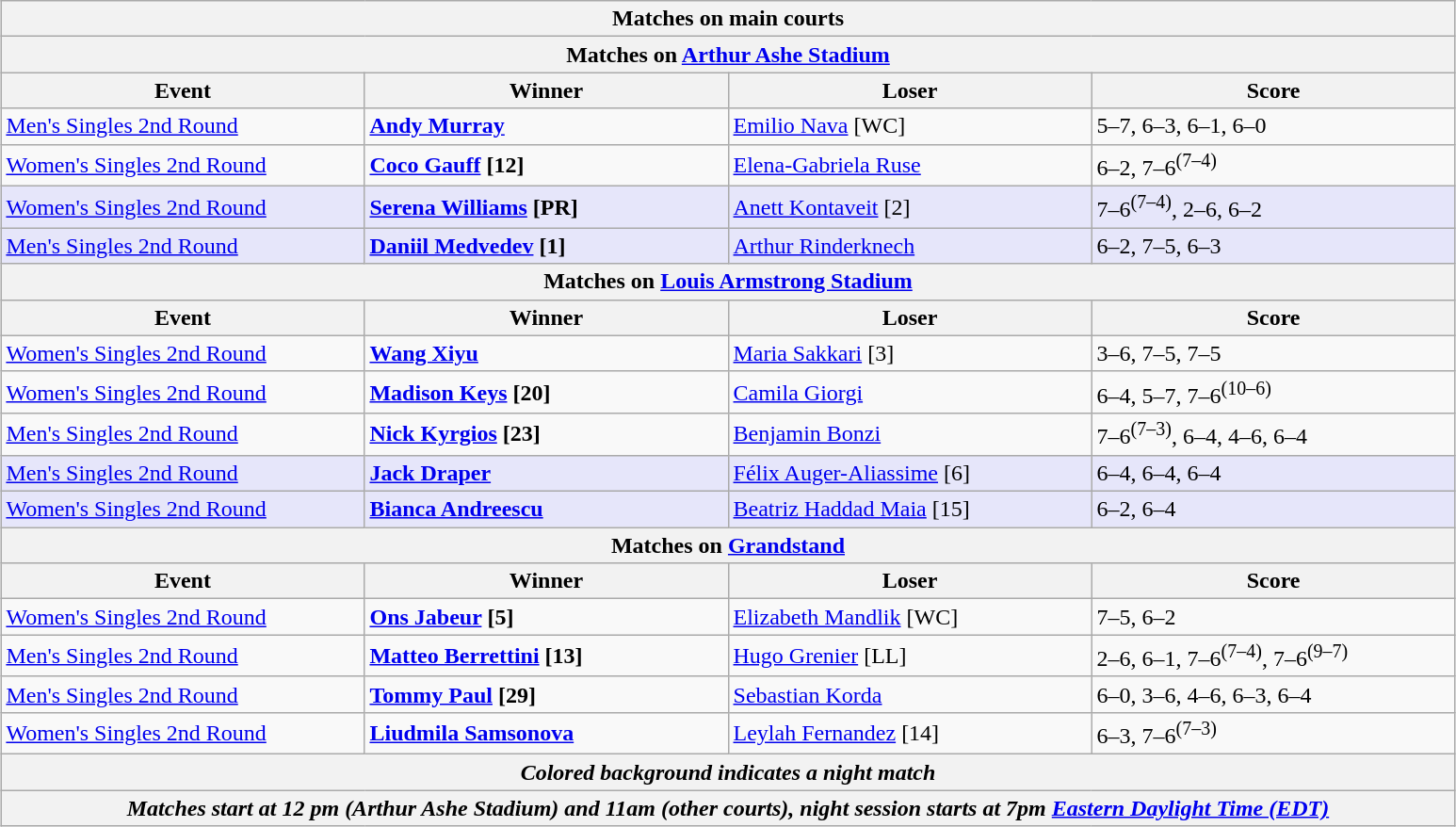<table class="wikitable" style="margin:auto;">
<tr>
<th colspan="4" style="white-space:nowrap;">Matches on main courts</th>
</tr>
<tr>
<th colspan="4"><strong>Matches on <a href='#'>Arthur Ashe Stadium</a></strong></th>
</tr>
<tr>
<th width="250">Event</th>
<th width="250">Winner</th>
<th width="250">Loser</th>
<th width="250">Score</th>
</tr>
<tr>
<td><a href='#'>Men's Singles 2nd Round</a></td>
<td><strong> <a href='#'>Andy Murray</a></strong></td>
<td> <a href='#'>Emilio Nava</a> [WC]</td>
<td>5–7, 6–3, 6–1, 6–0</td>
</tr>
<tr>
<td><a href='#'>Women's Singles 2nd Round</a></td>
<td><strong> <a href='#'>Coco Gauff</a> [12]</strong></td>
<td> <a href='#'>Elena-Gabriela Ruse</a></td>
<td>6–2, 7–6<sup>(7–4)</sup></td>
</tr>
<tr bgcolor="lavender">
<td><a href='#'>Women's Singles 2nd Round</a></td>
<td><strong> <a href='#'>Serena Williams</a> [PR]</strong></td>
<td> <a href='#'>Anett Kontaveit</a> [2]</td>
<td>7–6<sup>(7–4)</sup>, 2–6, 6–2</td>
</tr>
<tr bgcolor="lavender">
<td><a href='#'>Men's Singles 2nd Round</a></td>
<td><strong> <a href='#'>Daniil Medvedev</a> [1]</strong></td>
<td> <a href='#'>Arthur Rinderknech</a></td>
<td>6–2, 7–5, 6–3</td>
</tr>
<tr>
<th colspan="4"><strong>Matches on <a href='#'>Louis Armstrong Stadium</a></strong></th>
</tr>
<tr>
<th width="250">Event</th>
<th width="250">Winner</th>
<th width="250">Loser</th>
<th width="250">Score</th>
</tr>
<tr>
<td><a href='#'>Women's Singles 2nd Round</a></td>
<td><strong> <a href='#'>Wang Xiyu</a></strong></td>
<td> <a href='#'>Maria Sakkari</a> [3]</td>
<td>3–6, 7–5, 7–5</td>
</tr>
<tr>
<td><a href='#'>Women's Singles 2nd Round</a></td>
<td><strong> <a href='#'>Madison Keys</a> [20]</strong></td>
<td> <a href='#'>Camila Giorgi</a></td>
<td>6–4, 5–7, 7–6<sup>(10–6)</sup></td>
</tr>
<tr>
<td><a href='#'>Men's Singles 2nd Round</a></td>
<td><strong> <a href='#'>Nick Kyrgios</a> [23]</strong></td>
<td> <a href='#'>Benjamin Bonzi</a></td>
<td>7–6<sup>(7–3)</sup>, 6–4, 4–6, 6–4</td>
</tr>
<tr bgcolor="lavender">
<td><a href='#'>Men's Singles 2nd Round</a></td>
<td><strong> <a href='#'>Jack Draper</a></strong></td>
<td> <a href='#'>Félix Auger-Aliassime</a> [6]</td>
<td>6–4, 6–4, 6–4</td>
</tr>
<tr bgcolor="lavender">
<td><a href='#'>Women's Singles 2nd Round</a></td>
<td><strong> <a href='#'>Bianca Andreescu</a></strong></td>
<td> <a href='#'>Beatriz Haddad Maia</a> [15]</td>
<td>6–2, 6–4</td>
</tr>
<tr>
<th colspan="4"><strong>Matches on <a href='#'>Grandstand</a></strong></th>
</tr>
<tr>
<th width="250">Event</th>
<th width="250">Winner</th>
<th width="250">Loser</th>
<th width="250">Score</th>
</tr>
<tr>
<td><a href='#'>Women's Singles 2nd Round</a></td>
<td><strong> <a href='#'>Ons Jabeur</a> [5]</strong></td>
<td> <a href='#'>Elizabeth Mandlik</a> [WC]</td>
<td>7–5, 6–2</td>
</tr>
<tr>
<td><a href='#'>Men's Singles 2nd Round</a></td>
<td><strong> <a href='#'>Matteo Berrettini</a> [13]</strong></td>
<td> <a href='#'>Hugo Grenier</a> [LL]</td>
<td>2–6, 6–1, 7–6<sup>(7–4)</sup>, 7–6<sup>(9–7)</sup></td>
</tr>
<tr>
<td><a href='#'>Men's Singles 2nd Round</a></td>
<td><strong> <a href='#'>Tommy Paul</a> [29]</strong></td>
<td> <a href='#'>Sebastian Korda</a></td>
<td>6–0, 3–6, 4–6, 6–3, 6–4</td>
</tr>
<tr>
<td><a href='#'>Women's Singles 2nd Round</a></td>
<td><strong> <a href='#'>Liudmila Samsonova</a></strong></td>
<td> <a href='#'>Leylah Fernandez</a> [14]</td>
<td>6–3, 7–6<sup>(7–3)</sup></td>
</tr>
<tr>
<th colspan="4"><em>Colored background indicates a night match</em></th>
</tr>
<tr>
<th colspan="4"><em>Matches start at 12 pm (Arthur Ashe Stadium) and 11am (other courts), night session starts at 7pm <a href='#'>Eastern Daylight Time (EDT)</a></em></th>
</tr>
</table>
